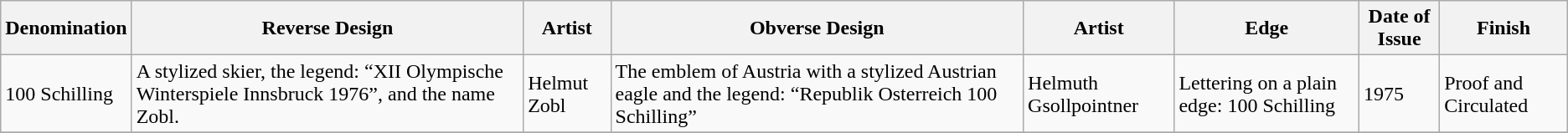<table class="wikitable">
<tr>
<th>Denomination</th>
<th>Reverse Design</th>
<th>Artist</th>
<th>Obverse Design</th>
<th>Artist</th>
<th>Edge</th>
<th>Date of Issue</th>
<th>Finish</th>
</tr>
<tr>
<td>100 Schilling</td>
<td>A stylized skier, the legend: “XII Olympische Winterspiele Innsbruck 1976”, and the name Zobl.</td>
<td>Helmut Zobl</td>
<td>The emblem of Austria with a stylized Austrian eagle and the legend: “Republik Osterreich 100 Schilling”</td>
<td>Helmuth Gsollpointner</td>
<td>Lettering on a plain edge: 100 Schilling</td>
<td>1975</td>
<td>Proof and Circulated</td>
</tr>
<tr>
</tr>
</table>
